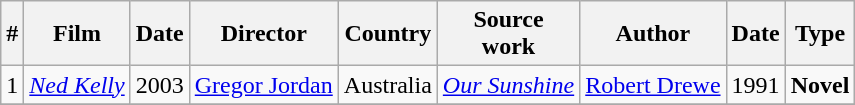<table class="wikitable">
<tr>
<th>#</th>
<th>Film</th>
<th>Date</th>
<th>Director</th>
<th>Country</th>
<th>Source<br>work</th>
<th>Author</th>
<th>Date</th>
<th>Type</th>
</tr>
<tr>
<td>1</td>
<td><em><a href='#'>Ned Kelly</a></em></td>
<td>2003</td>
<td><a href='#'>Gregor Jordan</a></td>
<td>Australia</td>
<td><em><a href='#'>Our Sunshine</a></em></td>
<td><a href='#'>Robert Drewe</a></td>
<td>1991</td>
<td><strong>Novel</strong></td>
</tr>
<tr>
</tr>
</table>
